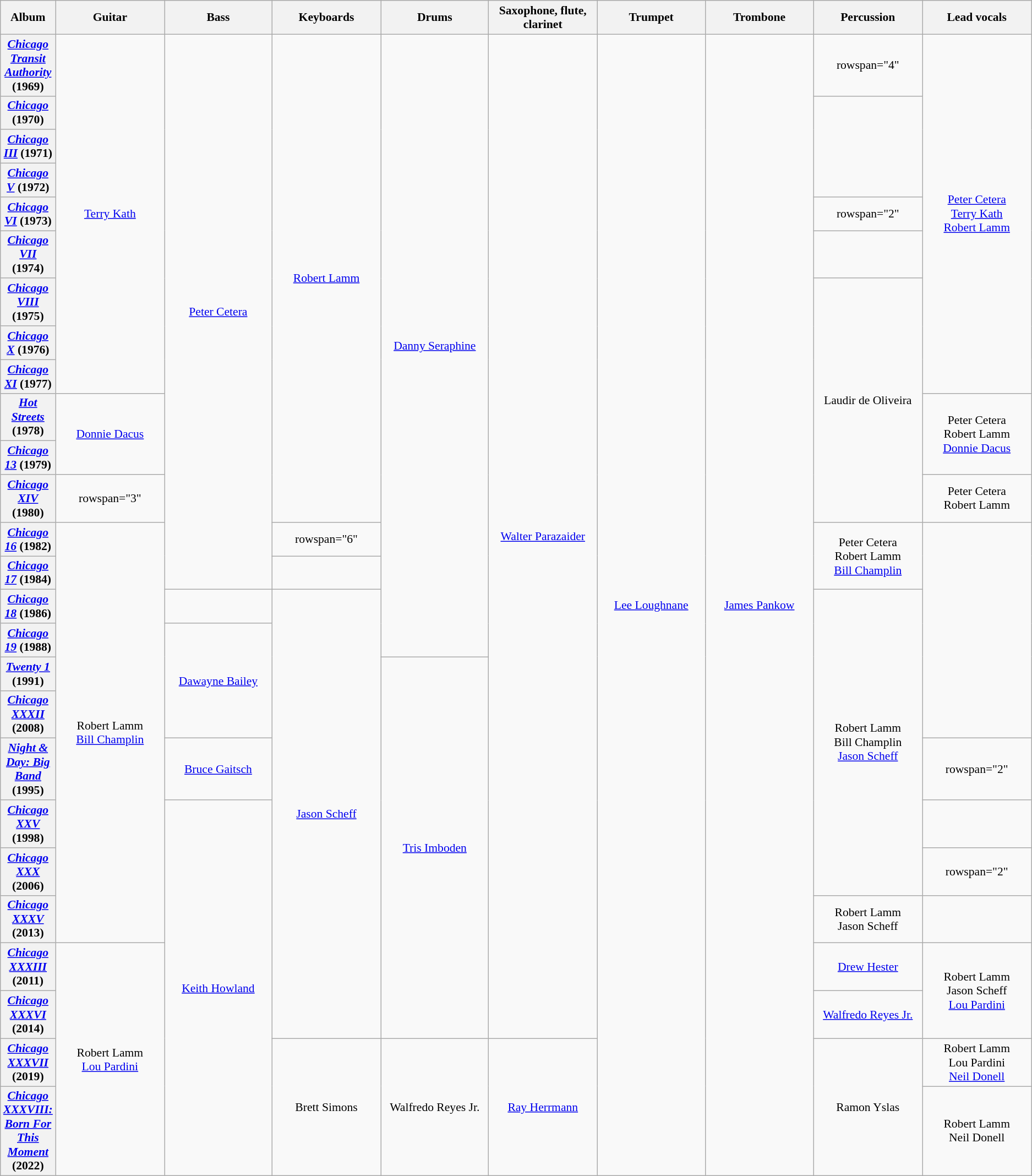<table class="wikitable plainrowheaders" style="text-align:center; font-size:90%;">
<tr>
<th scope="col">Album</th>
<th scope="col" style="width:9em;">Guitar</th>
<th scope="col" style="width:9em;">Bass</th>
<th scope="col" style="width:9em;">Keyboards</th>
<th scope="col" style="width:9em;">Drums</th>
<th scope="col" style="width:9em;">Saxophone, flute, clarinet</th>
<th scope="col" style="width:9em;">Trumpet</th>
<th scope="col" style="width:9em;">Trombone</th>
<th scope="col" style="width:9em;">Percussion</th>
<th scope="col" style="width:9em;">Lead vocals</th>
</tr>
<tr>
<th scope="row"><em><a href='#'>Chicago Transit Authority</a></em> (1969)</th>
<td rowspan="9"><a href='#'>Terry Kath</a></td>
<td rowspan="14"><a href='#'>Peter Cetera</a></td>
<td rowspan="12"><a href='#'>Robert Lamm</a></td>
<td rowspan="16"><a href='#'>Danny Seraphine</a></td>
<td rowspan="24"><a href='#'>Walter Parazaider</a></td>
<td rowspan="26"><a href='#'>Lee Loughnane</a></td>
<td rowspan="26"><a href='#'>James Pankow</a></td>
<td>rowspan="4" </td>
<td rowspan="9"><a href='#'>Peter Cetera</a><br><a href='#'>Terry Kath</a><br><a href='#'>Robert Lamm</a></td>
</tr>
<tr>
<th scope="row"><em><a href='#'>Chicago</a></em> (1970)</th>
</tr>
<tr>
<th scope="row"><em><a href='#'>Chicago III</a></em> (1971)</th>
</tr>
<tr>
<th scope="row"><em><a href='#'>Chicago V</a></em> (1972)</th>
</tr>
<tr>
<th scope="row"><em><a href='#'>Chicago VI</a></em> (1973)</th>
<td>rowspan="2" </td>
</tr>
<tr>
<th scope="row"><em><a href='#'>Chicago VII</a></em> (1974)</th>
</tr>
<tr>
<th scope="row"><em><a href='#'>Chicago VIII</a></em> (1975)</th>
<td rowspan="6">Laudir de Oliveira</td>
</tr>
<tr>
<th scope="row"><em><a href='#'>Chicago X</a></em> (1976)</th>
</tr>
<tr>
<th scope="row"><em><a href='#'>Chicago XI</a></em> (1977)</th>
</tr>
<tr>
<th scope="row"><em><a href='#'>Hot Streets</a></em> (1978)</th>
<td rowspan="2"><a href='#'>Donnie Dacus</a></td>
<td rowspan="2">Peter Cetera<br>Robert Lamm<br><a href='#'>Donnie Dacus</a></td>
</tr>
<tr>
<th scope="row"><em><a href='#'>Chicago 13</a></em> (1979)</th>
</tr>
<tr>
<th scope="row"><em><a href='#'>Chicago XIV</a></em> (1980)</th>
<td>rowspan="3" </td>
<td>Peter Cetera<br>Robert Lamm</td>
</tr>
<tr>
<th scope="row"><em><a href='#'>Chicago 16</a></em> (1982)</th>
<td rowspan="10">Robert Lamm<br><a href='#'>Bill Champlin</a></td>
<td>rowspan="6" </td>
<td rowspan="2">Peter Cetera<br>Robert Lamm<br><a href='#'>Bill Champlin</a></td>
</tr>
<tr>
<th scope="row"><em><a href='#'>Chicago 17</a></em> (1984)</th>
</tr>
<tr>
<th scope="row"><em><a href='#'>Chicago 18</a></em> (1986)</th>
<td></td>
<td rowspan="10"><a href='#'>Jason Scheff</a></td>
<td rowspan="7">Robert Lamm<br>Bill Champlin<br><a href='#'>Jason Scheff</a></td>
</tr>
<tr>
<th scope="row"><em><a href='#'>Chicago 19</a></em> (1988)</th>
<td rowspan="3"><a href='#'>Dawayne Bailey</a></td>
</tr>
<tr>
<th scope="row"><em><a href='#'>Twenty 1</a></em> (1991)</th>
<td rowspan="8"><a href='#'>Tris Imboden</a></td>
</tr>
<tr>
<th scope="row"><em><a href='#'>Chicago XXXII</a></em> (2008)</th>
</tr>
<tr>
<th scope="row"><em><a href='#'>Night & Day: Big Band</a></em> (1995)</th>
<td><a href='#'>Bruce Gaitsch</a></td>
<td>rowspan="2" </td>
</tr>
<tr>
<th scope="row"><em><a href='#'>Chicago XXV</a></em> (1998)</th>
<td rowspan="7"><a href='#'>Keith Howland</a></td>
</tr>
<tr>
<th scope="row"><em><a href='#'>Chicago XXX</a></em> (2006)</th>
<td>rowspan="2" </td>
</tr>
<tr>
<th scope="row"><em><a href='#'>Chicago XXXV</a></em> (2013)</th>
<td>Robert Lamm<br>Jason Scheff</td>
</tr>
<tr>
<th scope="row"><em><a href='#'>Chicago XXXIII</a></em> (2011)</th>
<td rowspan="4">Robert Lamm<br><a href='#'>Lou Pardini</a></td>
<td><a href='#'>Drew Hester</a></td>
<td rowspan="2">Robert Lamm<br>Jason Scheff<br><a href='#'>Lou Pardini</a></td>
</tr>
<tr>
<th scope="row"><em><a href='#'>Chicago XXXVI</a></em> (2014)</th>
<td><a href='#'>Walfredo Reyes Jr.</a></td>
</tr>
<tr>
<th scope="row"><em><a href='#'>Chicago XXXVII</a></em> (2019)</th>
<td rowspan="2">Brett Simons</td>
<td rowspan="2">Walfredo Reyes Jr.</td>
<td rowspan="2"><a href='#'>Ray Herrmann</a></td>
<td rowspan="2">Ramon Yslas</td>
<td>Robert Lamm<br>Lou Pardini<br><a href='#'>Neil Donell</a></td>
</tr>
<tr>
<th scope="row"><em><a href='#'>Chicago XXXVIII: Born For This Moment</a></em> (2022)</th>
<td>Robert Lamm<br>Neil Donell</td>
</tr>
</table>
